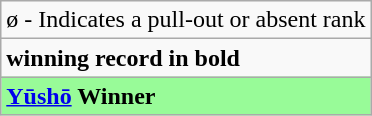<table class="wikitable">
<tr>
<td>ø - Indicates a pull-out or absent rank</td>
</tr>
<tr>
<td><strong>winning record in bold</strong></td>
</tr>
<tr>
<td style="background: PaleGreen;"><strong><a href='#'>Yūshō</a> Winner</strong></td>
</tr>
</table>
